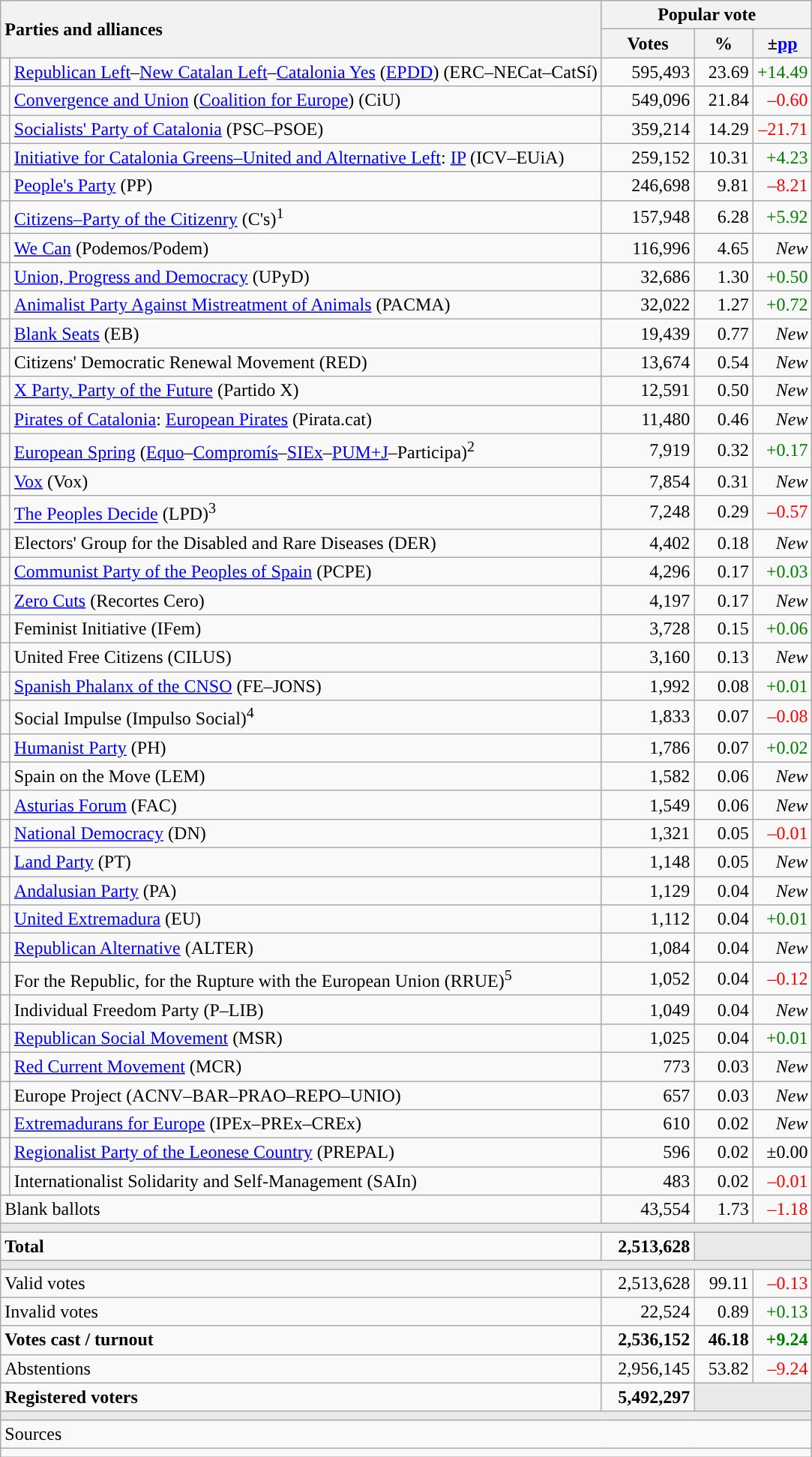<table class="wikitable" style="text-align:right">
<tr>
<th style="text-align:left;" rowspan="2" colspan="2" width="525">Parties and alliances</th>
<th colspan="3">Popular vote</th>
</tr>
<tr>
<th width="75">Votes</th>
<th width="45">%</th>
<th width="45">±<a href='#'>pp</a></th>
</tr>
<tr>
<td width="1" style="color:inherit;background:"></td>
<td align="left"><a href='#'>Republican Left</a>–<a href='#'>New Catalan Left</a>–<a href='#'>Catalonia Yes</a> (<a href='#'>EPDD</a>) (ERC–NECat–CatSí)</td>
<td>595,493</td>
<td>23.69</td>
<td style="color:green;">+14.49</td>
</tr>
<tr>
<td style="color:inherit;background:"></td>
<td align="left"><a href='#'>Convergence and Union</a> (<a href='#'>Coalition for Europe</a>) (CiU)</td>
<td>549,096</td>
<td>21.84</td>
<td style="color:red;">–0.60</td>
</tr>
<tr>
<td style="color:inherit;background:"></td>
<td align="left"><a href='#'>Socialists' Party of Catalonia</a> (PSC–PSOE)</td>
<td>359,214</td>
<td>14.29</td>
<td style="color:red;">–21.71</td>
</tr>
<tr>
<td style="color:inherit;background:"></td>
<td align="left"><a href='#'>Initiative for Catalonia Greens–United and Alternative Left</a>: <a href='#'>IP</a> (ICV–EUiA)</td>
<td>259,152</td>
<td>10.31</td>
<td style="color:green;">+4.23</td>
</tr>
<tr>
<td style="color:inherit;background:"></td>
<td align="left"><a href='#'>People's Party</a> (PP)</td>
<td>246,698</td>
<td>9.81</td>
<td style="color:red;">–8.21</td>
</tr>
<tr>
<td style="color:inherit;background:"></td>
<td align="left"><a href='#'>Citizens–Party of the Citizenry</a> (C's)<sup>1</sup></td>
<td>157,948</td>
<td>6.28</td>
<td style="color:green;">+5.92</td>
</tr>
<tr>
<td style="color:inherit;background:"></td>
<td align="left"><a href='#'>We Can</a> (Podemos/Podem)</td>
<td>116,996</td>
<td>4.65</td>
<td><em>New</em></td>
</tr>
<tr>
<td style="color:inherit;background:"></td>
<td align="left"><a href='#'>Union, Progress and Democracy</a> (UPyD)</td>
<td>32,686</td>
<td>1.30</td>
<td style="color:green;">+0.50</td>
</tr>
<tr>
<td style="color:inherit;background:"></td>
<td align="left"><a href='#'>Animalist Party Against Mistreatment of Animals</a> (PACMA)</td>
<td>32,022</td>
<td>1.27</td>
<td style="color:green;">+0.72</td>
</tr>
<tr>
<td style="color:inherit;background:"></td>
<td align="left"><a href='#'>Blank Seats</a> (EB)</td>
<td>19,439</td>
<td>0.77</td>
<td><em>New</em></td>
</tr>
<tr>
<td style="color:inherit;background:"></td>
<td align="left">Citizens' Democratic Renewal Movement (RED)</td>
<td>13,674</td>
<td>0.54</td>
<td><em>New</em></td>
</tr>
<tr>
<td style="color:inherit;background:"></td>
<td align="left"><a href='#'>X Party, Party of the Future</a> (Partido X)</td>
<td>12,591</td>
<td>0.50</td>
<td><em>New</em></td>
</tr>
<tr>
<td style="color:inherit;background:"></td>
<td align="left"><a href='#'>Pirates of Catalonia</a>: <a href='#'>European Pirates</a> (Pirata.cat)</td>
<td>11,480</td>
<td>0.46</td>
<td><em>New</em></td>
</tr>
<tr>
<td style="color:inherit;background:"></td>
<td align="left"><a href='#'>European Spring</a> (<a href='#'>Equo</a>–<a href='#'>Compromís</a>–<a href='#'>SIEx</a>–<a href='#'>PUM+J</a>–Participa)<sup>2</sup></td>
<td>7,919</td>
<td>0.32</td>
<td style="color:green;">+0.17</td>
</tr>
<tr>
<td style="color:inherit;background:"></td>
<td align="left"><a href='#'>Vox</a> (Vox)</td>
<td>7,854</td>
<td>0.31</td>
<td><em>New</em></td>
</tr>
<tr>
<td style="color:inherit;background:"></td>
<td align="left"><a href='#'>The Peoples Decide</a> (LPD)<sup>3</sup></td>
<td>7,248</td>
<td>0.29</td>
<td style="color:red;">–0.57</td>
</tr>
<tr>
<td style="color:inherit;background:"></td>
<td align="left">Electors' Group for the Disabled and Rare Diseases (DER)</td>
<td>4,402</td>
<td>0.18</td>
<td><em>New</em></td>
</tr>
<tr>
<td style="color:inherit;background:"></td>
<td align="left"><a href='#'>Communist Party of the Peoples of Spain</a> (PCPE)</td>
<td>4,296</td>
<td>0.17</td>
<td style="color:green;">+0.03</td>
</tr>
<tr>
<td style="color:inherit;background:"></td>
<td align="left"><a href='#'>Zero Cuts</a> (Recortes Cero)</td>
<td>4,197</td>
<td>0.17</td>
<td><em>New</em></td>
</tr>
<tr>
<td style="color:inherit;background:"></td>
<td align="left">Feminist Initiative (IFem)</td>
<td>3,728</td>
<td>0.15</td>
<td style="color:green;">+0.06</td>
</tr>
<tr>
<td style="color:inherit;background:"></td>
<td align="left">United Free Citizens (CILUS)</td>
<td>3,160</td>
<td>0.13</td>
<td><em>New</em></td>
</tr>
<tr>
<td style="color:inherit;background:"></td>
<td align="left"><a href='#'>Spanish Phalanx of the CNSO</a> (FE–JONS)</td>
<td>1,992</td>
<td>0.08</td>
<td style="color:green;">+0.01</td>
</tr>
<tr>
<td style="color:inherit;background:"></td>
<td align="left">Social Impulse (Impulso Social)<sup>4</sup></td>
<td>1,833</td>
<td>0.07</td>
<td style="color:red;">–0.08</td>
</tr>
<tr>
<td style="color:inherit;background:"></td>
<td align="left"><a href='#'>Humanist Party</a> (PH)</td>
<td>1,786</td>
<td>0.07</td>
<td style="color:green;">+0.02</td>
</tr>
<tr>
<td style="color:inherit;background:"></td>
<td align="left">Spain on the Move (LEM)</td>
<td>1,582</td>
<td>0.06</td>
<td><em>New</em></td>
</tr>
<tr>
<td style="color:inherit;background:"></td>
<td align="left"><a href='#'>Asturias Forum</a> (FAC)</td>
<td>1,549</td>
<td>0.06</td>
<td><em>New</em></td>
</tr>
<tr>
<td style="color:inherit;background:"></td>
<td align="left"><a href='#'>National Democracy</a> (DN)</td>
<td>1,321</td>
<td>0.05</td>
<td style="color:red;">–0.01</td>
</tr>
<tr>
<td style="color:inherit;background:"></td>
<td align="left"><a href='#'>Land Party</a> (PT)</td>
<td>1,148</td>
<td>0.05</td>
<td><em>New</em></td>
</tr>
<tr>
<td style="color:inherit;background:"></td>
<td align="left"><a href='#'>Andalusian Party</a> (PA)</td>
<td>1,129</td>
<td>0.04</td>
<td><em>New</em></td>
</tr>
<tr>
<td style="color:inherit;background:"></td>
<td align="left"><a href='#'>United Extremadura</a> (EU)</td>
<td>1,112</td>
<td>0.04</td>
<td style="color:green;">+0.01</td>
</tr>
<tr>
<td style="color:inherit;background:"></td>
<td align="left"><a href='#'>Republican Alternative</a> (ALTER)</td>
<td>1,084</td>
<td>0.04</td>
<td><em>New</em></td>
</tr>
<tr>
<td style="color:inherit;background:"></td>
<td align="left">For the Republic, for the Rupture with the European Union (RRUE)<sup>5</sup></td>
<td>1,052</td>
<td>0.04</td>
<td style="color:red;">–0.12</td>
</tr>
<tr>
<td style="color:inherit;background:"></td>
<td align="left">Individual Freedom Party (P–LIB)</td>
<td>1,049</td>
<td>0.04</td>
<td><em>New</em></td>
</tr>
<tr>
<td style="color:inherit;background:"></td>
<td align="left"><a href='#'>Republican Social Movement</a> (MSR)</td>
<td>1,025</td>
<td>0.04</td>
<td style="color:green;">+0.01</td>
</tr>
<tr>
<td style="color:inherit;background:"></td>
<td align="left"><a href='#'>Red Current Movement</a> (MCR)</td>
<td>773</td>
<td>0.03</td>
<td><em>New</em></td>
</tr>
<tr>
<td style="color:inherit;background:"></td>
<td align="left">Europe Project (ACNV–BAR–PRAO–REPO–UNIO)</td>
<td>657</td>
<td>0.03</td>
<td><em>New</em></td>
</tr>
<tr>
<td style="color:inherit;background:"></td>
<td align="left"><a href='#'>Extremadurans for Europe</a> (IPEx–PREx–CREx)</td>
<td>610</td>
<td>0.02</td>
<td><em>New</em></td>
</tr>
<tr>
<td style="color:inherit;background:"></td>
<td align="left"><a href='#'>Regionalist Party of the Leonese Country</a> (PREPAL)</td>
<td>596</td>
<td>0.02</td>
<td>±0.00</td>
</tr>
<tr>
<td style="color:inherit;background:"></td>
<td align="left">Internationalist Solidarity and Self-Management (SAIn)</td>
<td>483</td>
<td>0.02</td>
<td style="color:red;">–0.01</td>
</tr>
<tr>
<td align="left" colspan="2">Blank ballots</td>
<td>43,554</td>
<td>1.73</td>
<td style="color:red;">–1.18</td>
</tr>
<tr>
<td colspan="5" bgcolor="#E9E9E9"></td>
</tr>
<tr style="font-weight:bold;">
<td align="left" colspan="2">Total</td>
<td>2,513,628</td>
<td bgcolor="#E9E9E9" colspan="2"></td>
</tr>
<tr>
<td colspan="5" bgcolor="#E9E9E9"></td>
</tr>
<tr>
<td align="left" colspan="2">Valid votes</td>
<td>2,513,628</td>
<td>99.11</td>
<td style="color:red;">–0.13</td>
</tr>
<tr>
<td align="left" colspan="2">Invalid votes</td>
<td>22,524</td>
<td>0.89</td>
<td style="color:green;">+0.13</td>
</tr>
<tr style="font-weight:bold;">
<td align="left" colspan="2">Votes cast / turnout</td>
<td>2,536,152</td>
<td>46.18</td>
<td style="color:green;">+9.24</td>
</tr>
<tr>
<td align="left" colspan="2">Abstentions</td>
<td>2,956,145</td>
<td>53.82</td>
<td style="color:red;">–9.24</td>
</tr>
<tr style="font-weight:bold;">
<td align="left" colspan="2">Registered voters</td>
<td>5,492,297</td>
<td bgcolor="#E9E9E9" colspan="2"></td>
</tr>
<tr>
<td colspan="5" bgcolor="#E9E9E9"></td>
</tr>
<tr>
<td align="left" colspan="5">Sources</td>
</tr>
<tr>
<td colspan="5" style="text-align:left; max-width:680px;"></td>
</tr>
</table>
